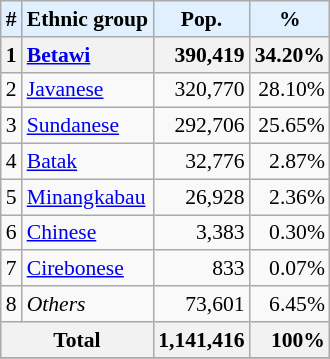<table class="wikitable sortable" style="font-size:90%;">
<tr>
<th style="background:#E0F0FF;">#</th>
<th style="background:#E0F0FF;">Ethnic group</th>
<th style="background:#E0F0FF;">Pop.</th>
<th style="background:#E0F0FF;">%</th>
</tr>
<tr>
<th style="text-align: left;">1</th>
<th style="text-align: left;"><a href='#'>Betawi</a></th>
<th style="text-align: right;">390,419</th>
<th style="text-align: right;">34.20%</th>
</tr>
<tr>
<td>2</td>
<td><a href='#'>Javanese</a></td>
<td style="text-align: right;">320,770</td>
<td style="text-align: right;">28.10%</td>
</tr>
<tr>
<td>3</td>
<td><a href='#'>Sundanese</a></td>
<td style="text-align: right;">292,706</td>
<td style="text-align: right;">25.65%</td>
</tr>
<tr>
<td>4</td>
<td><a href='#'>Batak</a></td>
<td style="text-align: right;">32,776</td>
<td style="text-align: right;">2.87%</td>
</tr>
<tr>
<td>5</td>
<td><a href='#'>Minangkabau</a></td>
<td style="text-align: right;">26,928</td>
<td style="text-align: right;">2.36%</td>
</tr>
<tr>
<td>6</td>
<td><a href='#'>Chinese</a></td>
<td style="text-align: right;">3,383</td>
<td style="text-align: right;">0.30%</td>
</tr>
<tr>
<td>7</td>
<td><a href='#'>Cirebonese</a></td>
<td style="text-align: right;">833</td>
<td style="text-align: right;">0.07%</td>
</tr>
<tr>
<td>8</td>
<td><em>Others</em></td>
<td style="text-align: right;">73,601</td>
<td style="text-align: right;">6.45%</td>
</tr>
<tr>
<th colspan="2">Total</th>
<th style="text-align: right;">1,141,416</th>
<th style="text-align: right;">100%</th>
</tr>
<tr>
</tr>
</table>
